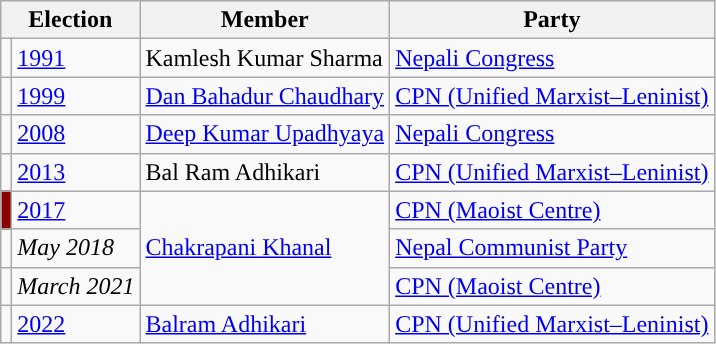<table class="wikitable">
<tr>
<th colspan="2">Election</th>
<th>Member</th>
<th>Party</th>
</tr>
<tr>
<td style="background-color:"></td>
<td><a href='#'>1991</a></td>
<td>Kamlesh Kumar Sharma</td>
<td><a href='#'>Nepali Congress</a></td>
</tr>
<tr>
<td style="background-color:"></td>
<td><a href='#'>1999</a></td>
<td><a href='#'>Dan Bahadur Chaudhary</a></td>
<td><a href='#'>CPN (Unified Marxist–Leninist)</a></td>
</tr>
<tr>
<td style="background-color:"></td>
<td><a href='#'>2008</a></td>
<td><a href='#'>Deep Kumar Upadhyaya</a></td>
<td><a href='#'>Nepali Congress</a></td>
</tr>
<tr>
<td style="background-color:"></td>
<td><a href='#'>2013</a></td>
<td>Bal Ram Adhikari</td>
<td><a href='#'>CPN (Unified Marxist–Leninist)</a></td>
</tr>
<tr>
<td style="background-color:darkred"></td>
<td><a href='#'>2017</a></td>
<td rowspan="3"><a href='#'>Chakrapani Khanal</a></td>
<td><a href='#'>CPN (Maoist Centre)</a></td>
</tr>
<tr>
<td style="background-color:"></td>
<td><em>May 2018</em></td>
<td><a href='#'>Nepal Communist Party</a></td>
</tr>
<tr>
<td></td>
<td><em>March 2021</em></td>
<td><a href='#'>CPN (Maoist Centre)</a></td>
</tr>
<tr>
<td style="background-color:"></td>
<td><a href='#'>2022</a></td>
<td><a href='#'>Balram Adhikari</a></td>
<td><a href='#'>CPN (Unified Marxist–Leninist)</a></td>
</tr>
</table>
